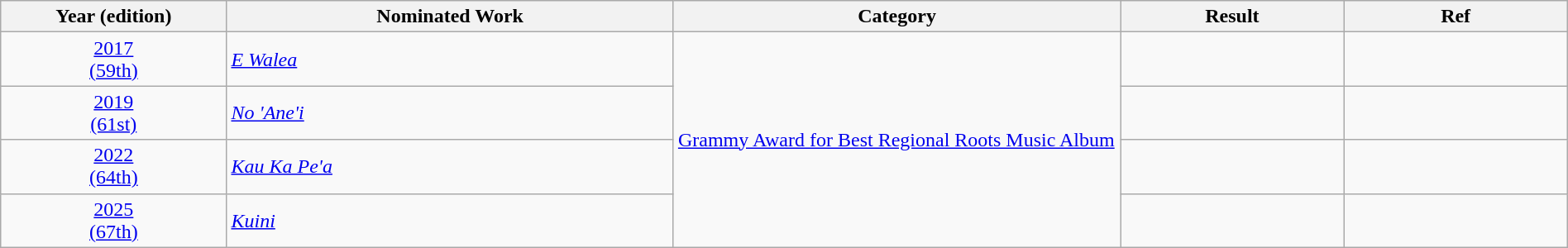<table class="wikitable" width="100%">
<tr>
<th width="5%">Year (edition)</th>
<th width="10%">Nominated Work</th>
<th width="10%">Category</th>
<th width="5%">Result</th>
<th width="5%">Ref</th>
</tr>
<tr>
<td align="center"><a href='#'>2017<br>(59th)</a></td>
<td><em><a href='#'>E Walea</a></em></td>
<td rowspan=4><a href='#'>Grammy Award for Best Regional Roots Music Album</a></td>
<td></td>
<td align="center"></td>
</tr>
<tr>
<td align="center"><a href='#'>2019<br>(61st)</a></td>
<td><em><a href='#'>No 'Ane'i</a></em></td>
<td></td>
<td align="center"></td>
</tr>
<tr>
<td align="center"><a href='#'>2022<br>(64th)</a></td>
<td><em><a href='#'>Kau Ka Pe'a</a></em></td>
<td></td>
<td></td>
</tr>
<tr>
<td align="center"><a href='#'>2025<br>(67th)</a></td>
<td><em><a href='#'>Kuini</a></em></td>
<td></td>
<td></td>
</tr>
</table>
